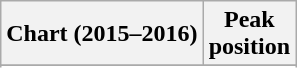<table class="wikitable sortable plainrowheaders" style="text-align:center">
<tr>
<th scope="col">Chart (2015–2016)</th>
<th scope="col">Peak<br>position</th>
</tr>
<tr>
</tr>
<tr>
</tr>
<tr>
</tr>
<tr>
</tr>
<tr>
</tr>
</table>
